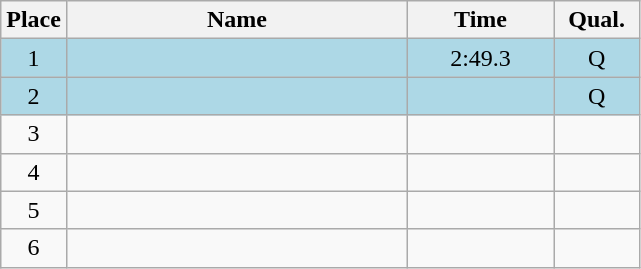<table class=wikitable style="text-align:center">
<tr>
<th width=20>Place</th>
<th width=220>Name</th>
<th width=90>Time</th>
<th width=50>Qual.</th>
</tr>
<tr bgcolor=lightblue>
<td>1</td>
<td align=left></td>
<td>2:49.3</td>
<td>Q</td>
</tr>
<tr bgcolor=lightblue>
<td>2</td>
<td align=left></td>
<td></td>
<td>Q</td>
</tr>
<tr>
<td>3</td>
<td align=left></td>
<td></td>
<td></td>
</tr>
<tr>
<td>4</td>
<td align=left></td>
<td></td>
<td></td>
</tr>
<tr>
<td>5</td>
<td align=left></td>
<td></td>
<td></td>
</tr>
<tr>
<td>6</td>
<td align=left></td>
<td></td>
<td></td>
</tr>
</table>
